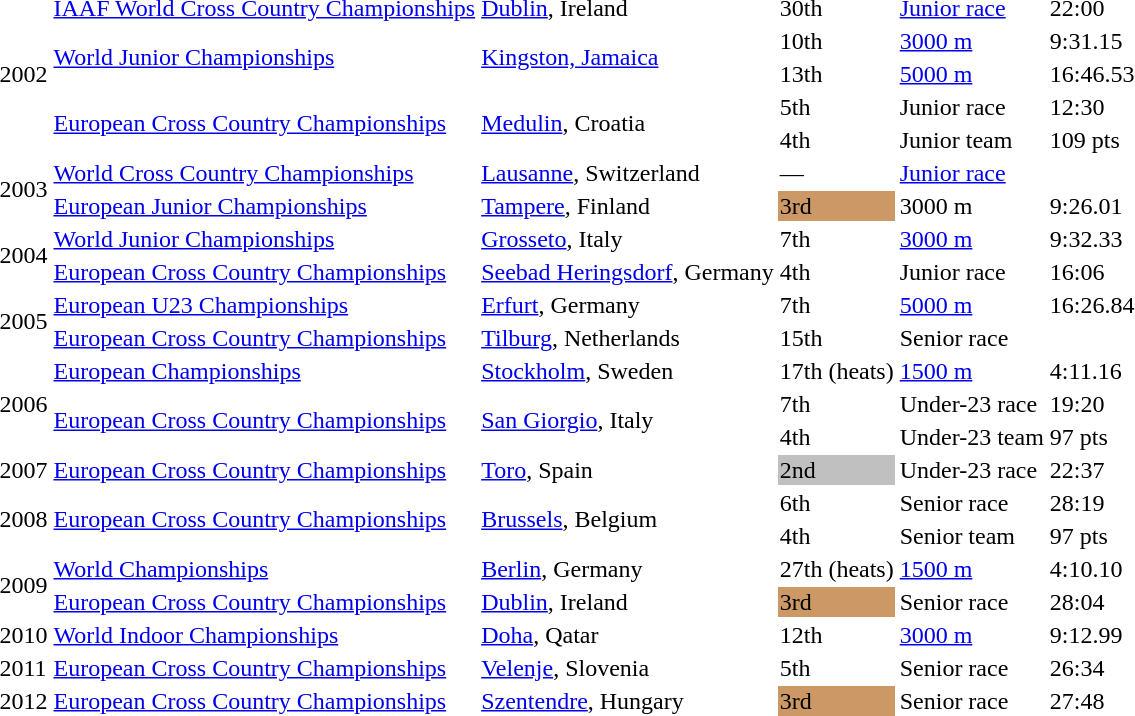<table>
<tr>
<td rowspan=5>2002</td>
<td><a href='#'>IAAF World Cross Country Championships</a></td>
<td><a href='#'>Dublin</a>, Ireland</td>
<td>30th</td>
<td><a href='#'>Junior race</a></td>
<td>22:00</td>
</tr>
<tr>
<td rowspan=2><a href='#'>World Junior Championships</a></td>
<td rowspan=2><a href='#'>Kingston, Jamaica</a></td>
<td>10th</td>
<td><a href='#'>3000 m</a></td>
<td>9:31.15</td>
</tr>
<tr>
<td>13th</td>
<td><a href='#'>5000 m</a></td>
<td>16:46.53</td>
</tr>
<tr>
<td rowspan=2><a href='#'>European Cross Country Championships</a></td>
<td rowspan=2><a href='#'>Medulin</a>, Croatia</td>
<td>5th</td>
<td>Junior race</td>
<td>12:30</td>
</tr>
<tr>
<td>4th</td>
<td>Junior team</td>
<td>109 pts</td>
</tr>
<tr>
<td rowspan=2>2003</td>
<td><a href='#'>World Cross Country Championships</a></td>
<td><a href='#'>Lausanne</a>, Switzerland</td>
<td>—</td>
<td><a href='#'>Junior race</a></td>
<td></td>
</tr>
<tr>
<td><a href='#'>European Junior Championships</a></td>
<td><a href='#'>Tampere</a>, Finland</td>
<td bgcolor=cc9966>3rd</td>
<td>3000 m</td>
<td>9:26.01</td>
</tr>
<tr>
<td rowspan=2>2004</td>
<td><a href='#'>World Junior Championships</a></td>
<td><a href='#'>Grosseto</a>, Italy</td>
<td>7th</td>
<td><a href='#'>3000 m</a></td>
<td>9:32.33</td>
</tr>
<tr>
<td><a href='#'>European Cross Country Championships</a></td>
<td><a href='#'>Seebad Heringsdorf</a>, Germany</td>
<td>4th</td>
<td>Junior race</td>
<td>16:06</td>
</tr>
<tr>
<td rowspan=2>2005</td>
<td><a href='#'>European U23 Championships</a></td>
<td><a href='#'>Erfurt</a>, Germany</td>
<td>7th</td>
<td><a href='#'>5000 m</a></td>
<td>16:26.84</td>
</tr>
<tr>
<td><a href='#'>European Cross Country Championships</a></td>
<td><a href='#'>Tilburg</a>, Netherlands</td>
<td>15th</td>
<td>Senior race</td>
<td></td>
</tr>
<tr>
<td rowspan=3>2006</td>
<td><a href='#'>European Championships</a></td>
<td><a href='#'>Stockholm</a>, Sweden</td>
<td>17th (heats)</td>
<td><a href='#'>1500 m</a></td>
<td>4:11.16</td>
</tr>
<tr>
<td rowspan=2><a href='#'>European Cross Country Championships</a></td>
<td rowspan=2><a href='#'>San Giorgio</a>, Italy</td>
<td>7th</td>
<td>Under-23 race</td>
<td>19:20</td>
</tr>
<tr>
<td>4th</td>
<td>Under-23 team</td>
<td>97 pts</td>
</tr>
<tr>
<td>2007</td>
<td><a href='#'>European Cross Country Championships</a></td>
<td><a href='#'>Toro</a>, Spain</td>
<td bgcolor=silver>2nd</td>
<td>Under-23 race</td>
<td>22:37</td>
</tr>
<tr>
<td rowspan=2>2008</td>
<td rowspan=2><a href='#'>European Cross Country Championships</a></td>
<td rowspan=2><a href='#'>Brussels</a>, Belgium</td>
<td>6th</td>
<td>Senior race</td>
<td>28:19</td>
</tr>
<tr>
<td>4th</td>
<td>Senior team</td>
<td>97 pts</td>
</tr>
<tr>
<td rowspan=2>2009</td>
<td><a href='#'>World Championships</a></td>
<td><a href='#'>Berlin</a>, Germany</td>
<td>27th (heats)</td>
<td><a href='#'>1500 m</a></td>
<td>4:10.10</td>
</tr>
<tr>
<td><a href='#'>European Cross Country Championships</a></td>
<td><a href='#'>Dublin</a>, Ireland</td>
<td bgcolor=cc9966>3rd</td>
<td>Senior race</td>
<td>28:04</td>
</tr>
<tr>
<td>2010</td>
<td><a href='#'>World Indoor Championships</a></td>
<td><a href='#'>Doha</a>, Qatar</td>
<td>12th</td>
<td><a href='#'>3000 m</a></td>
<td>9:12.99</td>
</tr>
<tr>
<td>2011</td>
<td><a href='#'>European Cross Country Championships</a></td>
<td><a href='#'>Velenje</a>, Slovenia</td>
<td>5th</td>
<td>Senior race</td>
<td>26:34</td>
</tr>
<tr>
<td>2012</td>
<td><a href='#'>European Cross Country Championships</a></td>
<td><a href='#'>Szentendre</a>, Hungary</td>
<td bgcolor=cc9966>3rd</td>
<td>Senior race</td>
<td>27:48</td>
</tr>
</table>
